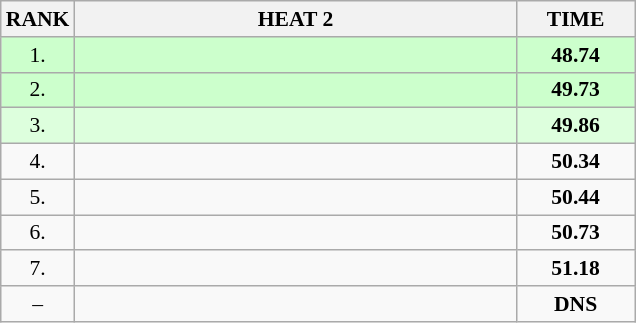<table class="wikitable" style="border-collapse: collapse; font-size: 90%;">
<tr>
<th>RANK</th>
<th style="width: 20em">HEAT 2</th>
<th style="width: 5em">TIME</th>
</tr>
<tr style="background:#ccffcc;">
<td align="center">1.</td>
<td></td>
<td align="center"><strong>48.74</strong></td>
</tr>
<tr style="background:#ccffcc;">
<td align="center">2.</td>
<td></td>
<td align="center"><strong>49.73</strong></td>
</tr>
<tr style="background:#ddffdd;">
<td align="center">3.</td>
<td></td>
<td align="center"><strong>49.86</strong></td>
</tr>
<tr>
<td align="center">4.</td>
<td></td>
<td align="center"><strong>50.34</strong></td>
</tr>
<tr>
<td align="center">5.</td>
<td></td>
<td align="center"><strong>50.44</strong></td>
</tr>
<tr>
<td align="center">6.</td>
<td></td>
<td align="center"><strong>50.73</strong></td>
</tr>
<tr>
<td align="center">7.</td>
<td></td>
<td align="center"><strong>51.18</strong></td>
</tr>
<tr>
<td align="center">–</td>
<td></td>
<td align="center"><strong>DNS</strong></td>
</tr>
</table>
